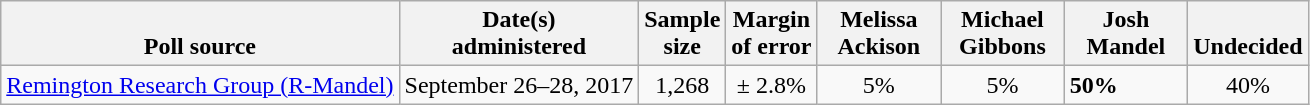<table class="wikitable">
<tr valign=bottom>
<th>Poll source</th>
<th>Date(s)<br>administered</th>
<th>Sample<br>size</th>
<th>Margin<br>of error</th>
<th style="width:75px;">Melissa<br>Ackison</th>
<th style="width:75px;">Michael<br>Gibbons</th>
<th style="width:75px;">Josh<br>Mandel</th>
<th>Undecided</th>
</tr>
<tr>
<td><a href='#'>Remington Research Group (R-Mandel)</a></td>
<td align=center>September 26–28, 2017</td>
<td align=center>1,268</td>
<td align=center>± 2.8%</td>
<td align=center>5%</td>
<td align=center>5%</td>
<td><strong>50%</strong></td>
<td align=center>40%</td>
</tr>
</table>
